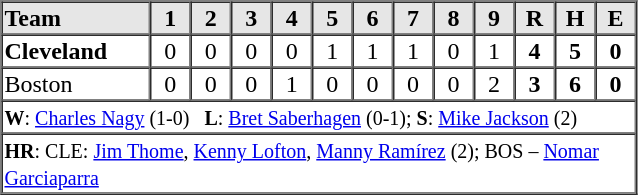<table border=1 cellspacing=0 width=425 style="margin-left:3em;">
<tr style="text-align:center; background-color:#e6e6e6;">
<th align=left width=22%>Team</th>
<th width=6%>1</th>
<th width=6%>2</th>
<th width=6%>3</th>
<th width=6%>4</th>
<th width=6%>5</th>
<th width=6%>6</th>
<th width=6%>7</th>
<th width=6%>8</th>
<th width=6%>9</th>
<th width=6%>R</th>
<th width=6%>H</th>
<th width=6%>E</th>
</tr>
<tr style="text-align:center;">
<td align=left><strong>Cleveland</strong></td>
<td>0</td>
<td>0</td>
<td>0</td>
<td>0</td>
<td>1</td>
<td>1</td>
<td>1</td>
<td>0</td>
<td>1</td>
<td><strong>4</strong></td>
<td><strong>5</strong></td>
<td><strong>0</strong></td>
</tr>
<tr style="text-align:center;">
<td align=left>Boston</td>
<td>0</td>
<td>0</td>
<td>0</td>
<td>1</td>
<td>0</td>
<td>0</td>
<td>0</td>
<td>0</td>
<td>2</td>
<td><strong>3</strong></td>
<td><strong>6</strong></td>
<td><strong>0</strong></td>
</tr>
<tr style="text-align:left;">
<td colspan=14><small><strong>W</strong>: <a href='#'>Charles Nagy</a> (1-0)   <strong>L</strong>: <a href='#'>Bret Saberhagen</a> (0-1); <strong>S</strong>: <a href='#'>Mike Jackson</a> (2)  </small></td>
</tr>
<tr style="text-align:left;">
<td colspan=14><small><strong>HR</strong>: CLE: <a href='#'>Jim Thome</a>, <a href='#'>Kenny Lofton</a>, <a href='#'>Manny Ramírez</a> (2); BOS – <a href='#'>Nomar Garciaparra</a>   </small></td>
</tr>
</table>
